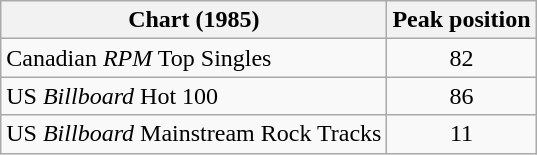<table class="wikitable">
<tr>
<th style="text-align:center;">Chart (1985)</th>
<th style="text-align:center;">Peak position</th>
</tr>
<tr>
<td style="text-align:left;">Canadian <em>RPM</em> Top Singles</td>
<td style="text-align:center;">82</td>
</tr>
<tr>
<td style="text-align:left;">US <em>Billboard</em> Hot 100</td>
<td style="text-align:center;">86</td>
</tr>
<tr>
<td style="text-align:left;">US <em>Billboard</em> Mainstream Rock Tracks</td>
<td style="text-align:center;">11</td>
</tr>
</table>
